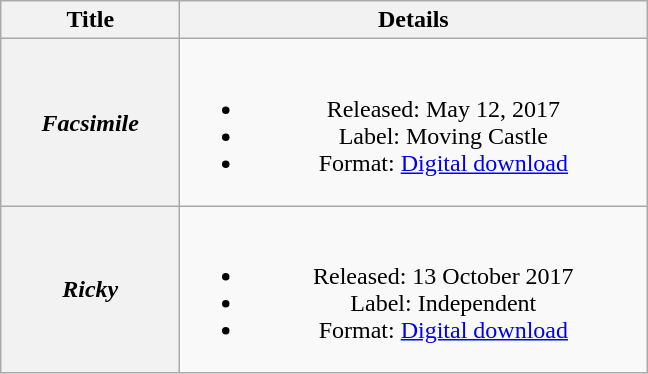<table class="wikitable plainrowheaders" style="text-align:center;">
<tr>
<th scope="col" style="width:7em;">Title</th>
<th scope="col" style="width:19em;">Details</th>
</tr>
<tr>
<th scope="row"><em>Facsimile</em></th>
<td><br><ul><li>Released: May 12, 2017</li><li>Label: Moving Castle</li><li>Format: <a href='#'>Digital download</a></li></ul></td>
</tr>
<tr>
<th scope="row"><em>Ricky</em></th>
<td><br><ul><li>Released: 13 October 2017</li><li>Label: Independent</li><li>Format: <a href='#'>Digital download</a></li></ul></td>
</tr>
</table>
